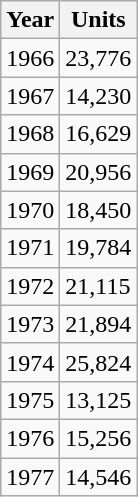<table class="wikitable">
<tr>
<th>Year</th>
<th>Units</th>
</tr>
<tr>
<td>1966</td>
<td>23,776</td>
</tr>
<tr>
<td>1967</td>
<td>14,230</td>
</tr>
<tr>
<td>1968</td>
<td>16,629</td>
</tr>
<tr>
<td>1969</td>
<td>20,956</td>
</tr>
<tr>
<td>1970</td>
<td>18,450</td>
</tr>
<tr>
<td>1971</td>
<td>19,784</td>
</tr>
<tr>
<td>1972</td>
<td>21,115</td>
</tr>
<tr>
<td>1973</td>
<td>21,894</td>
</tr>
<tr>
<td>1974</td>
<td>25,824</td>
</tr>
<tr>
<td>1975</td>
<td>13,125</td>
</tr>
<tr>
<td>1976</td>
<td>15,256</td>
</tr>
<tr>
<td>1977</td>
<td>14,546</td>
</tr>
</table>
